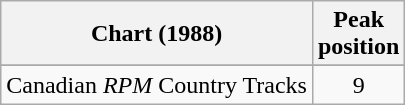<table class="wikitable sortable">
<tr>
<th align="left">Chart (1988)</th>
<th align="center">Peak<br>position</th>
</tr>
<tr>
</tr>
<tr>
<td align="left">Canadian <em>RPM</em> Country Tracks</td>
<td align="center">9</td>
</tr>
</table>
